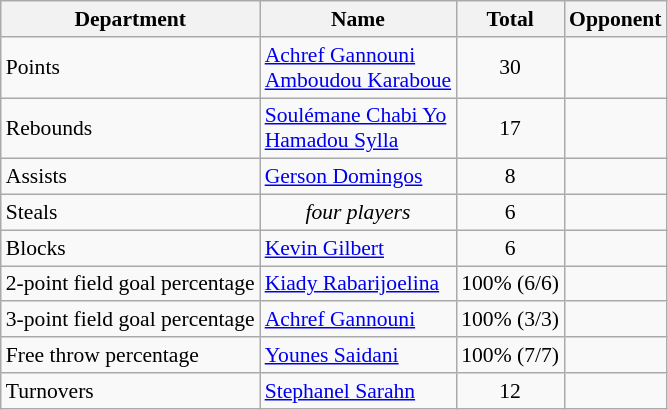<table class=wikitable style="font-size:90%;">
<tr>
<th>Department</th>
<th>Name</th>
<th>Total</th>
<th>Opponent</th>
</tr>
<tr>
<td>Points</td>
<td> <a href='#'>Achref Gannouni</a><br> <a href='#'>Amboudou Karaboue</a></td>
<td align=center>30</td>
<td><br></td>
</tr>
<tr>
<td>Rebounds</td>
<td> <a href='#'>Soulémane Chabi Yo</a><br> <a href='#'>Hamadou Sylla</a></td>
<td align=center>17</td>
<td><br></td>
</tr>
<tr>
<td>Assists</td>
<td> <a href='#'>Gerson Domingos</a></td>
<td align=center>8</td>
<td></td>
</tr>
<tr>
<td>Steals</td>
<td align=center><em>four players</em></td>
<td align=center>6</td>
<td></td>
</tr>
<tr>
<td>Blocks</td>
<td> <a href='#'>Kevin Gilbert</a></td>
<td align=center>6</td>
<td></td>
</tr>
<tr>
<td>2-point field goal percentage</td>
<td> <a href='#'>Kiady Rabarijoelina</a></td>
<td align=center>100% (6/6)</td>
<td></td>
</tr>
<tr>
<td>3-point field goal percentage</td>
<td> <a href='#'>Achref Gannouni</a></td>
<td align=center>100% (3/3)</td>
<td></td>
</tr>
<tr>
<td>Free throw percentage</td>
<td> <a href='#'>Younes Saidani</a></td>
<td align=center>100% (7/7)</td>
<td></td>
</tr>
<tr>
<td>Turnovers</td>
<td> <a href='#'>Stephanel Sarahn</a></td>
<td align=center>12</td>
<td></td>
</tr>
</table>
